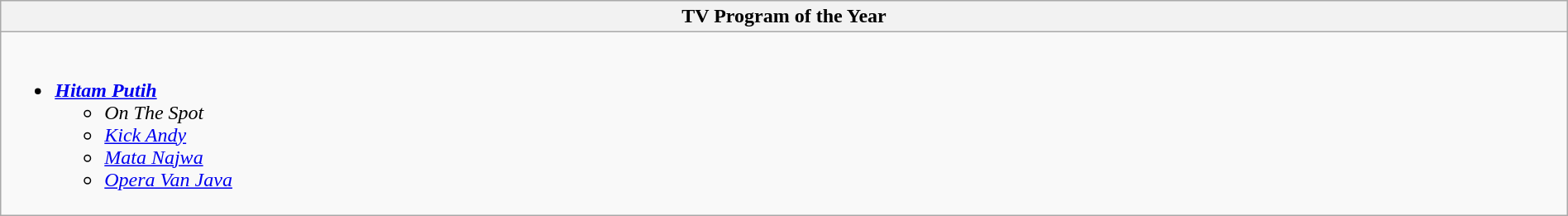<table class="wikitable" style="width:100%;">
<tr>
<th colspan= "2">TV Program of the Year</th>
</tr>
<tr>
<td valign= "top" colspan= "2"><br><ul><li><strong><em><a href='#'>Hitam Putih</a></em></strong><ul><li><em>On The Spot</em></li><li><em><a href='#'>Kick Andy</a></em></li><li><em><a href='#'>Mata Najwa</a></em></li><li><em><a href='#'>Opera Van Java</a></em></li></ul></li></ul></td>
</tr>
</table>
